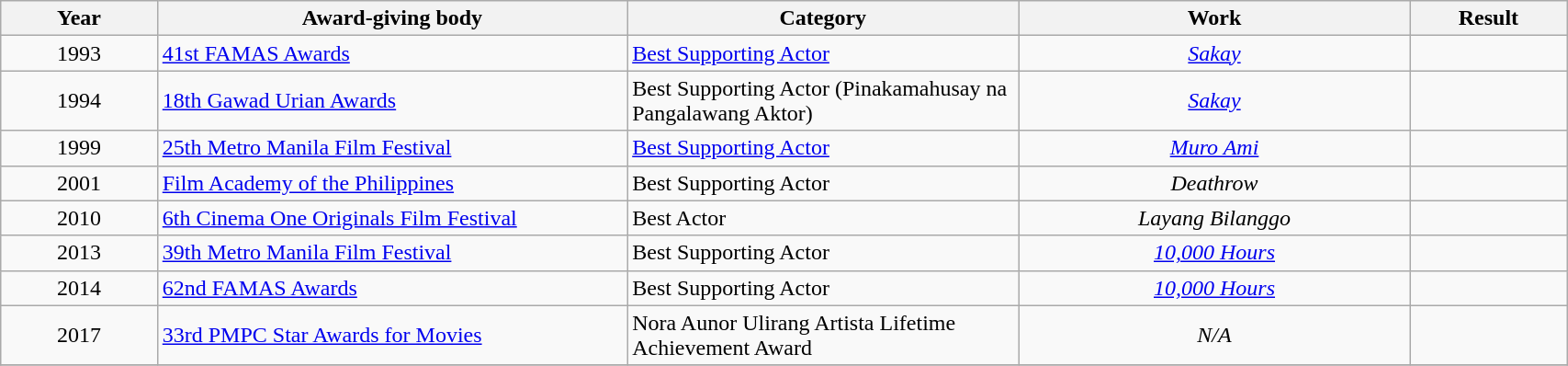<table | width="90%" class="wikitable">
<tr>
<th width="10%">Year</th>
<th width="30%">Award-giving body</th>
<th width="25%">Category</th>
<th width="25%">Work</th>
<th width="10%">Result</th>
</tr>
<tr>
<td align="center">1993</td>
<td align="left"><a href='#'>41st FAMAS Awards</a></td>
<td align="left" rowspan=1><a href='#'>Best Supporting Actor</a></td>
<td align="center"><em><a href='#'>Sakay</a></em></td>
<td></td>
</tr>
<tr>
<td align="center">1994</td>
<td align="left"><a href='#'>18th Gawad Urian Awards</a></td>
<td align="left">Best Supporting Actor (Pinakamahusay na Pangalawang Aktor)</td>
<td align="center"><em><a href='#'>Sakay</a></em></td>
<td></td>
</tr>
<tr>
<td align="center">1999</td>
<td align="left"><a href='#'>25th Metro Manila Film Festival</a></td>
<td align="left"><a href='#'>Best Supporting Actor</a></td>
<td align="center"><em><a href='#'>Muro Ami</a></em></td>
<td></td>
</tr>
<tr>
<td align="center">2001</td>
<td align="left"><a href='#'>Film Academy of the Philippines</a></td>
<td align="left">Best Supporting Actor</td>
<td align="center"><em>Deathrow</em></td>
<td></td>
</tr>
<tr>
<td align="center">2010</td>
<td align="left"><a href='#'>6th Cinema One Originals Film Festival</a></td>
<td align="left">Best Actor</td>
<td align="center"><em>Layang Bilanggo</em></td>
<td></td>
</tr>
<tr>
<td align="center">2013</td>
<td align="left"><a href='#'>39th Metro Manila Film Festival</a></td>
<td align="left">Best Supporting Actor</td>
<td align="center"><em><a href='#'>10,000 Hours</a></em></td>
<td></td>
</tr>
<tr>
<td align="center">2014</td>
<td align="left"><a href='#'>62nd FAMAS Awards</a></td>
<td align="left" rowspan=1>Best Supporting Actor</td>
<td align="center"><em><a href='#'>10,000 Hours</a></em></td>
<td></td>
</tr>
<tr>
<td align="center">2017</td>
<td align="left"><a href='#'>33rd PMPC Star Awards for Movies</a></td>
<td align="left">Nora Aunor Ulirang Artista Lifetime Achievement Award</td>
<td align="center"><em>N/A</em></td>
<td></td>
</tr>
<tr>
</tr>
</table>
